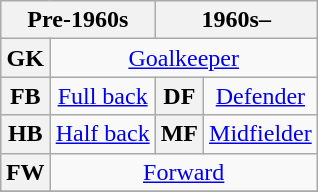<table class="wikitable plainrowheaders" style="text-align:center;margin-left:1em;float:right">
<tr>
<th colspan="2" scope="col">Pre-1960s</th>
<th colspan="2" scope="col">1960s–</th>
</tr>
<tr>
<th>GK</th>
<td colspan="3"><a href='#'>Goalkeeper</a></td>
</tr>
<tr>
<th>FB</th>
<td><a href='#'>Full back</a></td>
<th>DF</th>
<td><a href='#'>Defender</a></td>
</tr>
<tr>
<th>HB</th>
<td><a href='#'>Half back</a></td>
<th>MF</th>
<td><a href='#'>Midfielder</a></td>
</tr>
<tr>
<th>FW</th>
<td colspan="3"><a href='#'>Forward</a></td>
</tr>
<tr>
</tr>
</table>
